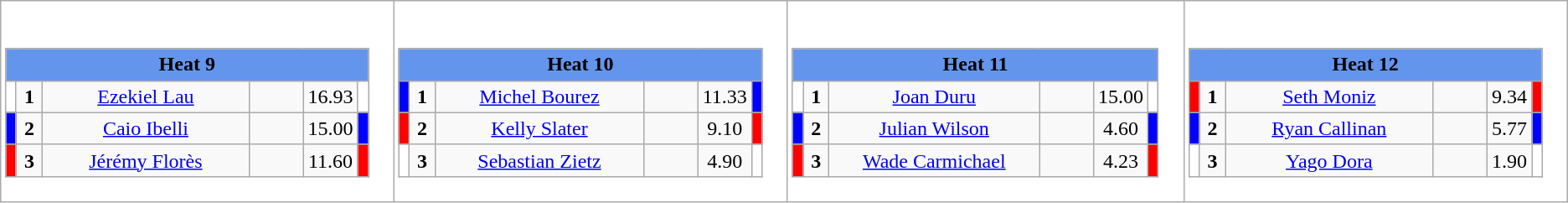<table class="wikitable" style="background:#fff;">
<tr>
<td><div><br><table class="wikitable">
<tr>
<td colspan="6"  style="text-align:center; background:#6495ed;"><strong>Heat 9</strong></td>
</tr>
<tr>
<td style="width:01px; background: #fff;"></td>
<td style="width:14px; text-align:center;"><strong>1</strong></td>
<td style="width:170px; text-align:center;"><a href='#'>Ezekiel Lau</a></td>
<td style="width:40px; text-align:center;"></td>
<td style="width:20px; text-align:center;">16.93</td>
<td style="width:01px; background: #fff;"></td>
</tr>
<tr>
<td style="width:01px; background: #00f;"></td>
<td style="width:14px; text-align:center;"><strong>2</strong></td>
<td style="width:170px; text-align:center;"><a href='#'>Caio Ibelli</a></td>
<td style="width:40px; text-align:center;"></td>
<td style="width:20px; text-align:center;">15.00</td>
<td style="width:01px; background: #00f;"></td>
</tr>
<tr>
<td style="width:01px; background: #f00;"></td>
<td style="width:14px; text-align:center;"><strong>3</strong></td>
<td style="width:170px; text-align:center;"><a href='#'>Jérémy Florès</a></td>
<td style="width:40px; text-align:center;"></td>
<td style="width:20px; text-align:center;">11.60</td>
<td style="width:01px; background: #f00;"></td>
</tr>
</table>
</div></td>
<td><div><br><table class="wikitable">
<tr>
<td colspan="6"  style="text-align:center; background:#6495ed;"><strong>Heat 10</strong></td>
</tr>
<tr>
<td style="width:01px; background: #00f;"></td>
<td style="width:14px; text-align:center;"><strong>1</strong></td>
<td style="width:170px; text-align:center;"><a href='#'>Michel Bourez</a></td>
<td style="width:40px; text-align:center;"></td>
<td style="width:20px; text-align:center;">11.33</td>
<td style="width:01px; background: #00f;"></td>
</tr>
<tr>
<td style="width:01px; background: #f00;"></td>
<td style="width:14px; text-align:center;"><strong>2</strong></td>
<td style="width:170px; text-align:center;"><a href='#'>Kelly Slater</a></td>
<td style="width:40px; text-align:center;"></td>
<td style="width:20px; text-align:center;">9.10</td>
<td style="width:01px; background: #f00;"></td>
</tr>
<tr>
<td style="width:01px; background: #fff;"></td>
<td style="width:14px; text-align:center;"><strong>3</strong></td>
<td style="width:170px; text-align:center;"><a href='#'>Sebastian Zietz</a></td>
<td style="width:40px; text-align:center;"></td>
<td style="width:20px; text-align:center;">4.90</td>
<td style="width:01px; background: #fff;"></td>
</tr>
</table>
</div></td>
<td><div><br><table class="wikitable">
<tr>
<td colspan="6"  style="text-align:center; background:#6495ed;"><strong>Heat 11</strong></td>
</tr>
<tr>
<td style="width:01px; background: #fff;"></td>
<td style="width:14px; text-align:center;"><strong>1</strong></td>
<td style="width:170px; text-align:center;"><a href='#'>Joan Duru</a></td>
<td style="width:40px; text-align:center;"></td>
<td style="width:20px; text-align:center;">15.00</td>
<td style="width:01px; background: #fff;"></td>
</tr>
<tr>
<td style="width:01px; background: #00f;"></td>
<td style="width:14px; text-align:center;"><strong>2</strong></td>
<td style="width:170px; text-align:center;"><a href='#'>Julian Wilson</a></td>
<td style="width:40px; text-align:center;"></td>
<td style="width:20px; text-align:center;">4.60</td>
<td style="width:01px; background: #00f;"></td>
</tr>
<tr>
<td style="width:01px; background: #f00;"></td>
<td style="width:14px; text-align:center;"><strong>3</strong></td>
<td style="width:170px; text-align:center;"><a href='#'>Wade Carmichael</a></td>
<td style="width:40px; text-align:center;"></td>
<td style="width:20px; text-align:center;">4.23</td>
<td style="width:01px; background: #f00;"></td>
</tr>
</table>
</div></td>
<td><div><br><table class="wikitable">
<tr>
<td colspan="6"  style="text-align:center; background:#6495ed;"><strong>Heat 12</strong></td>
</tr>
<tr>
<td style="width:01px; background: #f00;"></td>
<td style="width:14px; text-align:center;"><strong>1</strong></td>
<td style="width:170px; text-align:center;"><a href='#'>Seth Moniz</a></td>
<td style="width:40px; text-align:center;"></td>
<td style="width:20px; text-align:center;">9.34</td>
<td style="width:01px; background: #f00;"></td>
</tr>
<tr>
<td style="width:01px; background: #00f;"></td>
<td style="width:14px; text-align:center;"><strong>2</strong></td>
<td style="width:170px; text-align:center;"><a href='#'>Ryan Callinan</a></td>
<td style="width:40px; text-align:center;"></td>
<td style="width:20px; text-align:center;">5.77</td>
<td style="width:01px; background: #00f;"></td>
</tr>
<tr>
<td style="width:01px; background: #fff;"></td>
<td style="width:14px; text-align:center;"><strong>3</strong></td>
<td style="width:170px; text-align:center;"><a href='#'>Yago Dora</a></td>
<td style="width:40px; text-align:center;"></td>
<td style="width:20px; text-align:center;">1.90</td>
<td style="width:01px; background: #fff;"></td>
</tr>
</table>
</div></td>
</tr>
</table>
